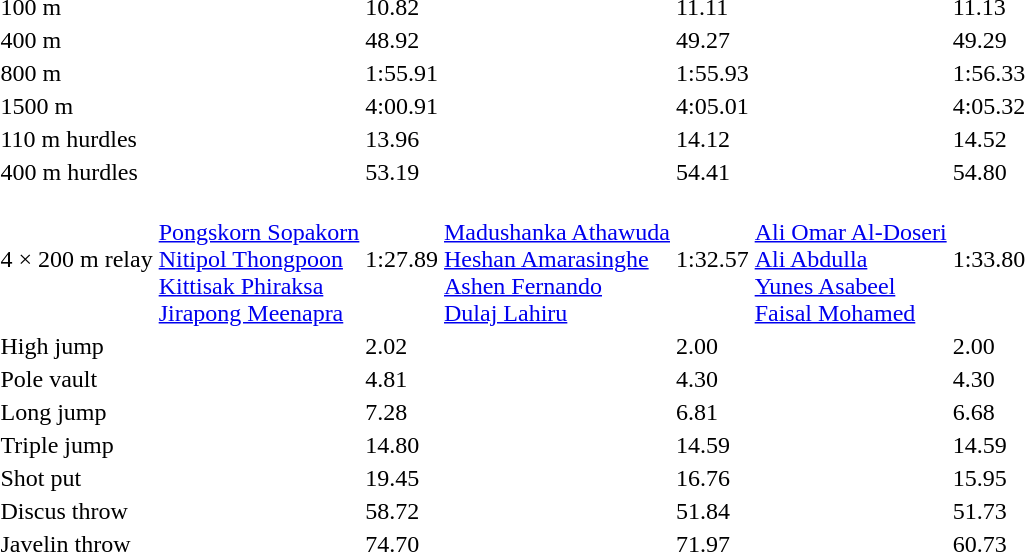<table>
<tr>
<td>100 m</td>
<td></td>
<td>10.82</td>
<td></td>
<td>11.11</td>
<td></td>
<td>11.13</td>
</tr>
<tr>
<td>400 m</td>
<td></td>
<td>48.92</td>
<td></td>
<td>49.27</td>
<td></td>
<td>49.29</td>
</tr>
<tr>
<td>800 m</td>
<td></td>
<td>1:55.91</td>
<td></td>
<td>1:55.93</td>
<td></td>
<td>1:56.33</td>
</tr>
<tr>
<td>1500 m</td>
<td></td>
<td>4:00.91</td>
<td></td>
<td>4:05.01</td>
<td></td>
<td>4:05.32</td>
</tr>
<tr>
<td>110 m hurdles</td>
<td></td>
<td>13.96</td>
<td></td>
<td>14.12</td>
<td></td>
<td>14.52</td>
</tr>
<tr>
<td>400 m hurdles</td>
<td></td>
<td>53.19</td>
<td></td>
<td>54.41</td>
<td></td>
<td>54.80</td>
</tr>
<tr>
<td>4 × 200 m relay</td>
<td><br><a href='#'>Pongskorn Sopakorn</a><br><a href='#'>Nitipol Thongpoon</a><br><a href='#'>Kittisak Phiraksa</a><br><a href='#'>Jirapong Meenapra</a></td>
<td>1:27.89</td>
<td><br><a href='#'>Madushanka Athawuda</a><br><a href='#'>Heshan Amarasinghe</a><br><a href='#'>Ashen Fernando</a><br><a href='#'>Dulaj Lahiru</a></td>
<td>1:32.57</td>
<td><br><a href='#'>Ali Omar Al-Doseri</a><br><a href='#'>Ali Abdulla</a><br><a href='#'>Yunes Asabeel</a><br><a href='#'>Faisal Mohamed</a></td>
<td>1:33.80</td>
</tr>
<tr>
<td>High jump</td>
<td></td>
<td>2.02</td>
<td></td>
<td>2.00</td>
<td></td>
<td>2.00</td>
</tr>
<tr>
<td>Pole vault</td>
<td></td>
<td>4.81</td>
<td></td>
<td>4.30</td>
<td></td>
<td>4.30</td>
</tr>
<tr>
<td>Long jump</td>
<td></td>
<td>7.28</td>
<td></td>
<td>6.81</td>
<td></td>
<td>6.68</td>
</tr>
<tr>
<td>Triple jump</td>
<td></td>
<td>14.80</td>
<td></td>
<td>14.59</td>
<td></td>
<td>14.59</td>
</tr>
<tr>
<td>Shot put</td>
<td></td>
<td>19.45</td>
<td></td>
<td>16.76</td>
<td></td>
<td>15.95</td>
</tr>
<tr>
<td>Discus throw</td>
<td></td>
<td>58.72</td>
<td></td>
<td>51.84</td>
<td></td>
<td>51.73</td>
</tr>
<tr>
<td>Javelin throw</td>
<td></td>
<td>74.70</td>
<td></td>
<td>71.97</td>
<td></td>
<td>60.73</td>
</tr>
</table>
